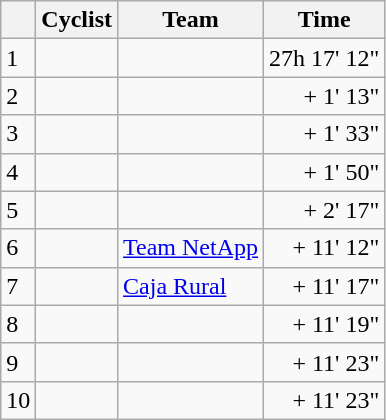<table class="wikitable">
<tr>
<th></th>
<th>Cyclist</th>
<th>Team</th>
<th>Time</th>
</tr>
<tr>
<td>1</td>
<td> </td>
<td></td>
<td align="right">27h 17' 12"</td>
</tr>
<tr>
<td>2</td>
<td></td>
<td></td>
<td align="right">+ 1' 13"</td>
</tr>
<tr>
<td>3</td>
<td></td>
<td></td>
<td align="right">+ 1' 33"</td>
</tr>
<tr>
<td>4</td>
<td></td>
<td></td>
<td align="right">+ 1' 50"</td>
</tr>
<tr>
<td>5</td>
<td></td>
<td></td>
<td align="right">+ 2' 17"</td>
</tr>
<tr>
<td>6</td>
<td></td>
<td><a href='#'>Team NetApp</a></td>
<td align="right">+ 11' 12"</td>
</tr>
<tr>
<td>7</td>
<td></td>
<td><a href='#'>Caja Rural</a></td>
<td align="right">+ 11' 17"</td>
</tr>
<tr>
<td>8</td>
<td></td>
<td></td>
<td align="right">+ 11' 19"</td>
</tr>
<tr>
<td>9</td>
<td></td>
<td></td>
<td align="right">+ 11' 23"</td>
</tr>
<tr>
<td>10</td>
<td></td>
<td></td>
<td align="right">+ 11' 23"</td>
</tr>
</table>
